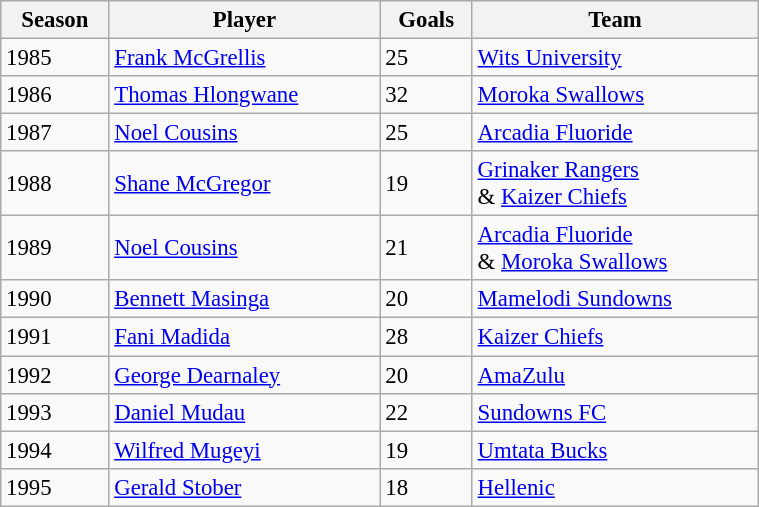<table class="wikitable sortable" style="text-align: left; font-size:95%; width:40%;">
<tr>
<th>Season</th>
<th>Player</th>
<th>Goals</th>
<th>Team</th>
</tr>
<tr>
<td>1985</td>
<td> <a href='#'>Frank McGrellis</a></td>
<td>25</td>
<td><a href='#'>Wits University</a></td>
</tr>
<tr>
<td>1986</td>
<td> <a href='#'>Thomas Hlongwane</a></td>
<td>32</td>
<td><a href='#'>Moroka Swallows</a></td>
</tr>
<tr>
<td>1987</td>
<td> <a href='#'>Noel Cousins</a></td>
<td>25</td>
<td><a href='#'>Arcadia Fluoride</a></td>
</tr>
<tr>
<td>1988</td>
<td> <a href='#'>Shane McGregor</a></td>
<td>19</td>
<td><a href='#'>Grinaker Rangers</a><br>& <a href='#'>Kaizer Chiefs</a></td>
</tr>
<tr>
<td>1989</td>
<td> <a href='#'>Noel Cousins</a></td>
<td>21</td>
<td><a href='#'>Arcadia Fluoride</a><br>& <a href='#'>Moroka Swallows</a></td>
</tr>
<tr>
<td>1990</td>
<td> <a href='#'>Bennett Masinga</a></td>
<td>20</td>
<td><a href='#'>Mamelodi Sundowns</a></td>
</tr>
<tr>
<td>1991</td>
<td> <a href='#'>Fani Madida</a></td>
<td>28</td>
<td><a href='#'>Kaizer Chiefs</a></td>
</tr>
<tr>
<td>1992</td>
<td> <a href='#'>George Dearnaley</a></td>
<td>20</td>
<td><a href='#'>AmaZulu</a></td>
</tr>
<tr>
<td>1993</td>
<td> <a href='#'>Daniel Mudau</a></td>
<td>22</td>
<td><a href='#'>Sundowns FC</a></td>
</tr>
<tr>
<td>1994</td>
<td> <a href='#'>Wilfred Mugeyi</a></td>
<td>19</td>
<td><a href='#'>Umtata Bucks</a></td>
</tr>
<tr>
<td>1995</td>
<td> <a href='#'>Gerald Stober</a></td>
<td>18</td>
<td><a href='#'>Hellenic</a></td>
</tr>
</table>
